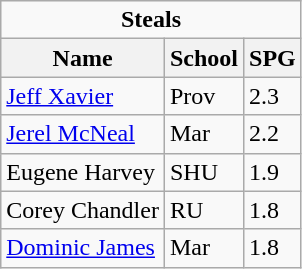<table class="wikitable">
<tr>
<td colspan=3 style="text-align:center;"><strong>Steals</strong></td>
</tr>
<tr>
<th>Name</th>
<th>School</th>
<th>SPG</th>
</tr>
<tr>
<td><a href='#'>Jeff Xavier</a></td>
<td>Prov</td>
<td>2.3</td>
</tr>
<tr>
<td><a href='#'>Jerel McNeal</a></td>
<td>Mar</td>
<td>2.2</td>
</tr>
<tr>
<td>Eugene Harvey</td>
<td>SHU</td>
<td>1.9</td>
</tr>
<tr>
<td>Corey Chandler</td>
<td>RU</td>
<td>1.8</td>
</tr>
<tr>
<td><a href='#'>Dominic James</a></td>
<td>Mar</td>
<td>1.8</td>
</tr>
</table>
